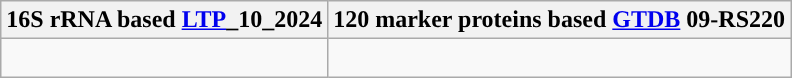<table class="wikitable">
<tr>
<th colspan=1>16S rRNA based <a href='#'>LTP</a>_10_2024</th>
<th colspan=1>120 marker proteins based <a href='#'>GTDB</a> 09-RS220</th>
</tr>
<tr>
<td style="vertical-align:top"><br></td>
<td><br></td>
</tr>
</table>
